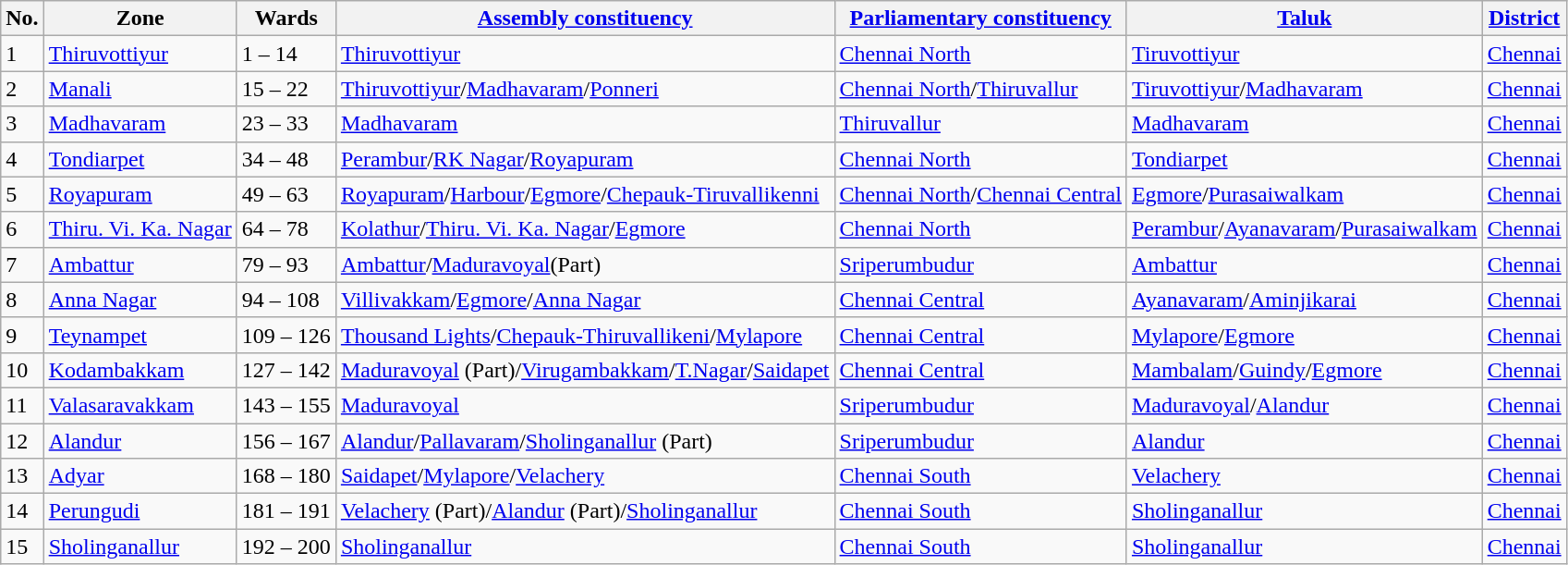<table class="wikitable sortable">
<tr>
<th>No.</th>
<th>Zone</th>
<th>Wards</th>
<th><a href='#'>Assembly constituency</a></th>
<th><a href='#'>Parliamentary constituency</a></th>
<th><a href='#'>Taluk</a></th>
<th><a href='#'>District</a></th>
</tr>
<tr>
<td>1</td>
<td><a href='#'>Thiruvottiyur</a></td>
<td>1 – 14</td>
<td><a href='#'>Thiruvottiyur</a></td>
<td><a href='#'>Chennai North</a></td>
<td><a href='#'>Tiruvottiyur</a></td>
<td><a href='#'>Chennai</a></td>
</tr>
<tr>
<td>2</td>
<td><a href='#'>Manali</a></td>
<td>15 – 22</td>
<td><a href='#'>Thiruvottiyur</a>/<a href='#'>Madhavaram</a>/<a href='#'>Ponneri</a></td>
<td><a href='#'>Chennai North</a>/<a href='#'>Thiruvallur</a></td>
<td><a href='#'>Tiruvottiyur</a>/<a href='#'>Madhavaram</a></td>
<td><a href='#'>Chennai</a></td>
</tr>
<tr>
<td>3</td>
<td><a href='#'>Madhavaram</a></td>
<td>23 – 33</td>
<td><a href='#'>Madhavaram</a></td>
<td><a href='#'>Thiruvallur</a></td>
<td><a href='#'>Madhavaram</a></td>
<td><a href='#'>Chennai</a></td>
</tr>
<tr>
<td>4</td>
<td><a href='#'>Tondiarpet</a></td>
<td>34 – 48</td>
<td><a href='#'>Perambur</a>/<a href='#'>RK Nagar</a>/<a href='#'>Royapuram</a></td>
<td><a href='#'>Chennai North</a></td>
<td><a href='#'>Tondiarpet</a></td>
<td><a href='#'>Chennai</a></td>
</tr>
<tr>
<td>5</td>
<td><a href='#'>Royapuram</a></td>
<td>49 – 63</td>
<td><a href='#'>Royapuram</a>/<a href='#'>Harbour</a>/<a href='#'>Egmore</a>/<a href='#'>Chepauk-Tiruvallikenni</a></td>
<td><a href='#'>Chennai North</a>/<a href='#'>Chennai Central</a></td>
<td><a href='#'>Egmore</a>/<a href='#'>Purasaiwalkam</a></td>
<td><a href='#'>Chennai</a></td>
</tr>
<tr>
<td>6</td>
<td><a href='#'>Thiru. Vi. Ka. Nagar</a></td>
<td>64 – 78</td>
<td><a href='#'>Kolathur</a>/<a href='#'>Thiru. Vi. Ka. Nagar</a>/<a href='#'>Egmore</a></td>
<td><a href='#'>Chennai North</a></td>
<td><a href='#'>Perambur</a>/<a href='#'>Ayanavaram</a>/<a href='#'>Purasaiwalkam</a></td>
<td><a href='#'>Chennai</a></td>
</tr>
<tr>
<td>7</td>
<td><a href='#'>Ambattur</a></td>
<td>79 – 93</td>
<td><a href='#'>Ambattur</a>/<a href='#'>Maduravoyal</a>(Part)</td>
<td><a href='#'>Sriperumbudur</a></td>
<td><a href='#'>Ambattur</a></td>
<td><a href='#'>Chennai</a></td>
</tr>
<tr>
<td>8</td>
<td><a href='#'>Anna Nagar</a></td>
<td>94 – 108</td>
<td><a href='#'>Villivakkam</a>/<a href='#'>Egmore</a>/<a href='#'>Anna Nagar</a></td>
<td><a href='#'>Chennai Central</a></td>
<td><a href='#'>Ayanavaram</a>/<a href='#'>Aminjikarai</a></td>
<td><a href='#'>Chennai</a></td>
</tr>
<tr>
<td>9</td>
<td><a href='#'>Teynampet</a></td>
<td>109 – 126</td>
<td><a href='#'>Thousand Lights</a>/<a href='#'>Chepauk-Thiruvallikeni</a>/<a href='#'>Mylapore</a></td>
<td><a href='#'>Chennai Central</a></td>
<td><a href='#'>Mylapore</a>/<a href='#'>Egmore</a></td>
<td><a href='#'>Chennai</a></td>
</tr>
<tr>
<td>10</td>
<td><a href='#'>Kodambakkam</a></td>
<td>127 – 142</td>
<td><a href='#'>Maduravoyal</a> (Part)/<a href='#'>Virugambakkam</a>/<a href='#'>T.Nagar</a>/<a href='#'>Saidapet</a></td>
<td><a href='#'>Chennai Central</a></td>
<td><a href='#'>Mambalam</a>/<a href='#'>Guindy</a>/<a href='#'>Egmore</a></td>
<td><a href='#'>Chennai</a></td>
</tr>
<tr>
<td>11</td>
<td><a href='#'>Valasaravakkam</a></td>
<td>143 – 155</td>
<td><a href='#'>Maduravoyal</a></td>
<td><a href='#'>Sriperumbudur</a></td>
<td><a href='#'>Maduravoyal</a>/<a href='#'>Alandur</a></td>
<td><a href='#'>Chennai</a></td>
</tr>
<tr>
<td>12</td>
<td><a href='#'>Alandur</a></td>
<td>156 – 167</td>
<td><a href='#'>Alandur</a>/<a href='#'>Pallavaram</a>/<a href='#'>Sholinganallur</a> (Part)</td>
<td><a href='#'>Sriperumbudur</a></td>
<td><a href='#'>Alandur</a></td>
<td><a href='#'>Chennai</a></td>
</tr>
<tr>
<td>13</td>
<td><a href='#'>Adyar</a></td>
<td>168 – 180</td>
<td><a href='#'>Saidapet</a>/<a href='#'>Mylapore</a>/<a href='#'>Velachery</a></td>
<td><a href='#'>Chennai South</a></td>
<td><a href='#'>Velachery</a></td>
<td><a href='#'>Chennai</a></td>
</tr>
<tr>
<td>14</td>
<td><a href='#'>Perungudi</a></td>
<td>181 – 191</td>
<td><a href='#'>Velachery</a> (Part)/<a href='#'>Alandur</a> (Part)/<a href='#'>Sholinganallur</a></td>
<td><a href='#'>Chennai South</a></td>
<td><a href='#'>Sholinganallur</a></td>
<td><a href='#'>Chennai</a></td>
</tr>
<tr>
<td>15</td>
<td><a href='#'>Sholinganallur</a></td>
<td>192 – 200</td>
<td><a href='#'>Sholinganallur</a></td>
<td><a href='#'>Chennai South</a></td>
<td><a href='#'>Sholinganallur</a></td>
<td><a href='#'>Chennai</a></td>
</tr>
</table>
